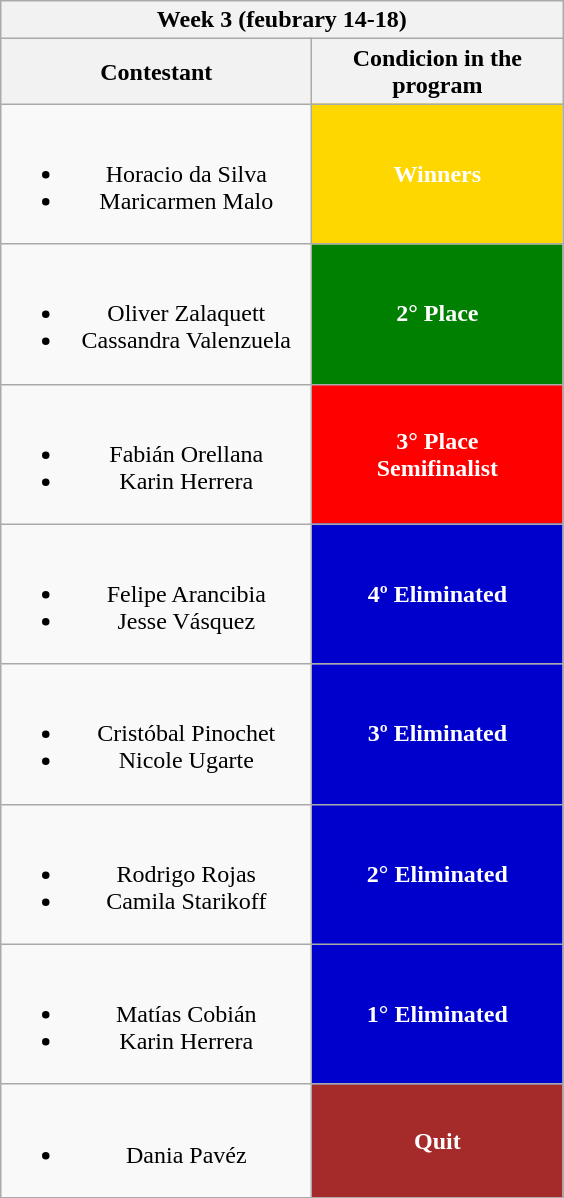<table class="wikitable" style="text-align:center">
<tr>
<th colspan="2" align="center">Week 3 (feubrary 14-18)</th>
</tr>
<tr>
<th width="200">Contestant</th>
<th width="160">Condicion in the program</th>
</tr>
<tr>
<td><br><ul><li> Horacio da Silva</li><li> Maricarmen Malo</li></ul></td>
<td style="background:Gold;color:White"><strong>Winners</strong></td>
</tr>
<tr>
<td><br><ul><li> Oliver Zalaquett</li><li> Cassandra Valenzuela</li></ul></td>
<td style="background:green;color:White"><strong>2° Place</strong></td>
</tr>
<tr>
<td><br><ul><li> Fabián Orellana</li><li> Karin Herrera</li></ul></td>
<td style="background:Red;color:White"><strong>3° Place<br>Semifinalist</strong></td>
</tr>
<tr>
<td><br><ul><li> Felipe Arancibia</li><li> Jesse Vásquez</li></ul></td>
<td style="background:mediumblue;color:White"><strong>4º Eliminated</strong></td>
</tr>
<tr>
<td><br><ul><li> Cristóbal Pinochet</li><li> Nicole Ugarte</li></ul></td>
<td style="background:mediumblue;color:White"><strong>3º Eliminated</strong></td>
</tr>
<tr>
<td><br><ul><li> Rodrigo Rojas</li><li> Camila Starikoff</li></ul></td>
<td style="background:Mediumblue;color:White"><strong>2° Eliminated</strong></td>
</tr>
<tr>
<td><br><ul><li> Matías Cobián</li><li> Karin Herrera</li></ul></td>
<td style="background:Mediumblue;color:White"><strong>1° Eliminated</strong></td>
</tr>
<tr>
<td><br><ul><li> Dania Pavéz</li></ul></td>
<td style="background:Brown;color:White"><strong>Quit</strong></td>
</tr>
</table>
